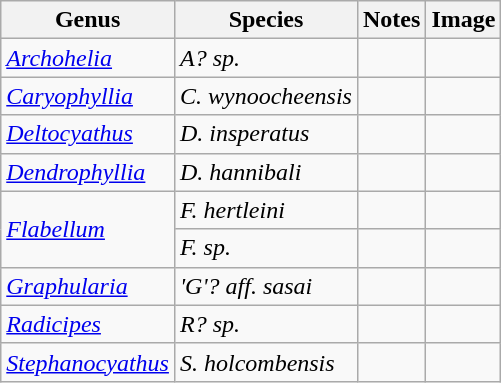<table class="wikitable">
<tr>
<th>Genus</th>
<th>Species</th>
<th>Notes</th>
<th>Image</th>
</tr>
<tr>
<td><em><a href='#'>Archohelia</a></em></td>
<td><em>A? sp.</em></td>
<td></td>
<td></td>
</tr>
<tr>
<td><em><a href='#'>Caryophyllia</a></em></td>
<td><em>C. wynoocheensis</em></td>
<td></td>
<td></td>
</tr>
<tr>
<td><em><a href='#'>Deltocyathus</a></em></td>
<td><em>D. insperatus</em></td>
<td></td>
<td></td>
</tr>
<tr>
<td><em><a href='#'>Dendrophyllia</a></em></td>
<td><em>D. hannibali</em></td>
<td></td>
<td></td>
</tr>
<tr>
<td rowspan="2"><em><a href='#'>Flabellum</a></em></td>
<td><em>F. hertleini</em></td>
<td></td>
<td></td>
</tr>
<tr>
<td><em>F. sp.</em></td>
<td></td>
<td></td>
</tr>
<tr>
<td><em><a href='#'>Graphularia</a></em></td>
<td><em>'G'? aff. sasai</em></td>
<td></td>
<td></td>
</tr>
<tr>
<td><em><a href='#'>Radicipes</a></em></td>
<td><em>R? sp.</em></td>
<td></td>
<td></td>
</tr>
<tr>
<td><em><a href='#'>Stephanocyathus</a></em></td>
<td><em>S. holcombensis</em></td>
<td></td>
<td></td>
</tr>
</table>
